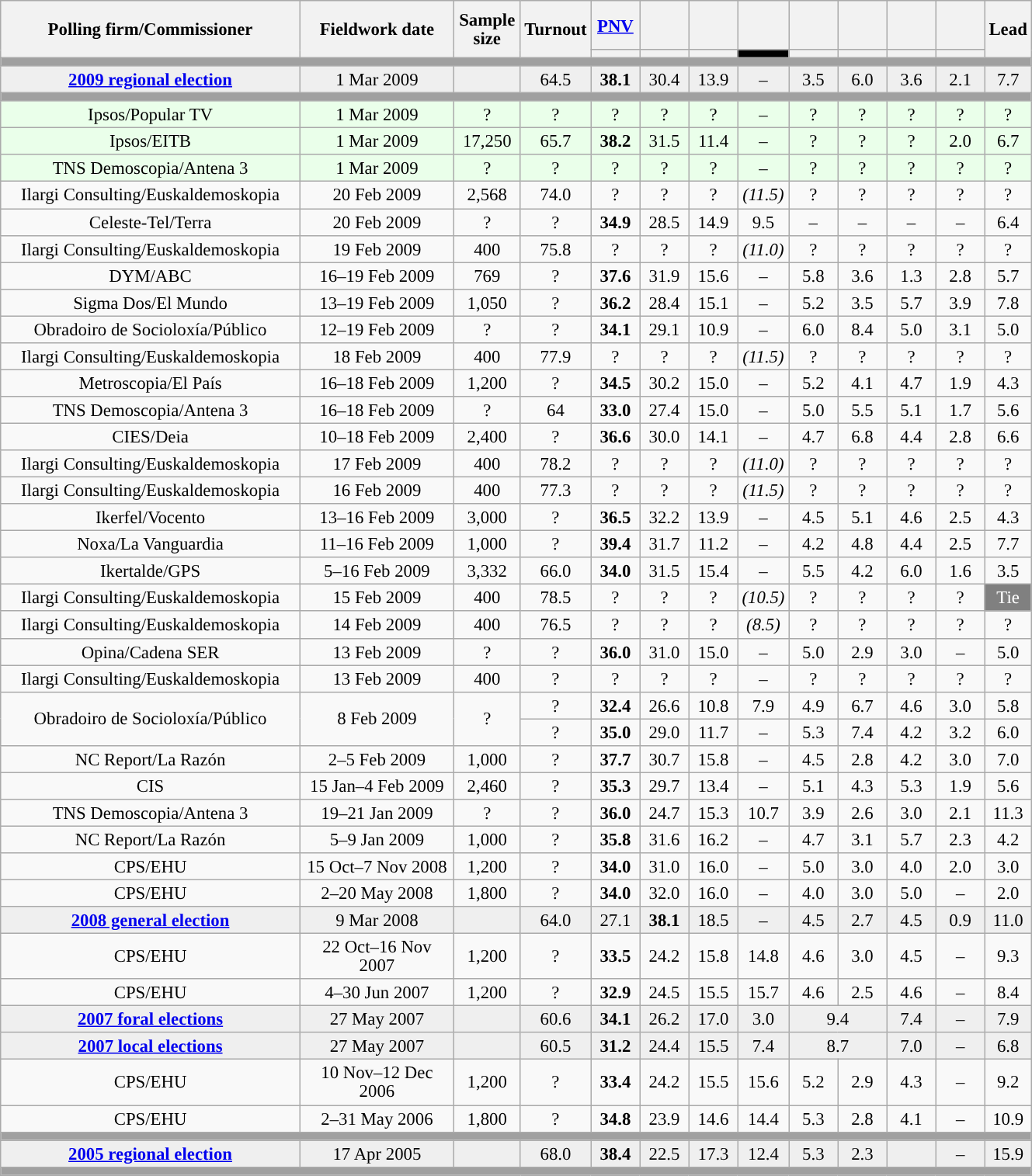<table class="wikitable collapsible collapsed" style="text-align:center; font-size:95%; line-height:16px;">
<tr style="height:42px;">
<th style="width:250px;" rowspan="2">Polling firm/Commissioner</th>
<th style="width:125px;" rowspan="2">Fieldwork date</th>
<th style="width:50px;" rowspan="2">Sample size</th>
<th style="width:45px;" rowspan="2">Turnout</th>
<th style="width:35px;"><a href='#'>PNV</a></th>
<th style="width:35px;"></th>
<th style="width:35px;"></th>
<th style="width:35px;"> </th>
<th style="width:35px;"></th>
<th style="width:35px;"></th>
<th style="width:35px;"></th>
<th style="width:35px;"></th>
<th style="width:30px;" rowspan="2">Lead</th>
</tr>
<tr>
<th style="color:inherit;background:"></th>
<th style="color:inherit;background:"></th>
<th style="color:inherit;background:"></th>
<th style="color:inherit;background:black;"></th>
<th style="color:inherit;background:"></th>
<th style="color:inherit;background:"></th>
<th style="color:inherit;background:"></th>
<th style="color:inherit;background:"></th>
</tr>
<tr>
<td colspan="13" style="background:#A0A0A0"></td>
</tr>
<tr style="background:#EFEFEF;">
<td><strong><a href='#'>2009 regional election</a></strong></td>
<td>1 Mar 2009</td>
<td></td>
<td>64.5</td>
<td><strong>38.1</strong><br></td>
<td>30.4<br></td>
<td>13.9<br></td>
<td>–</td>
<td>3.5<br></td>
<td>6.0<br></td>
<td>3.6<br></td>
<td>2.1<br></td>
<td style="background:">7.7</td>
</tr>
<tr>
<td colspan="13" style="background:#A0A0A0"></td>
</tr>
<tr style="background:#EAFFEA;">
<td>Ipsos/Popular TV</td>
<td>1 Mar 2009</td>
<td>?</td>
<td>?</td>
<td>?<br></td>
<td>?<br></td>
<td>?<br></td>
<td>–</td>
<td>?<br></td>
<td>?<br></td>
<td>?<br></td>
<td>?<br></td>
<td style="background:">?</td>
</tr>
<tr style="background:#EAFFEA;">
<td>Ipsos/EITB</td>
<td>1 Mar 2009</td>
<td>17,250</td>
<td>65.7</td>
<td><strong>38.2</strong><br></td>
<td>31.5<br></td>
<td>11.4<br></td>
<td>–</td>
<td>?<br></td>
<td>?<br></td>
<td>?<br></td>
<td>2.0<br></td>
<td style="background:">6.7</td>
</tr>
<tr style="background:#EAFFEA;">
<td>TNS Demoscopia/Antena 3</td>
<td>1 Mar 2009</td>
<td>?</td>
<td>?</td>
<td>?<br></td>
<td>?<br></td>
<td>?<br></td>
<td>–</td>
<td>?<br></td>
<td>?<br></td>
<td>?<br></td>
<td>?<br></td>
<td style="background:">?</td>
</tr>
<tr>
<td>Ilargi Consulting/Euskaldemoskopia</td>
<td>20 Feb 2009</td>
<td>2,568</td>
<td>74.0</td>
<td>?<br></td>
<td>?<br></td>
<td>?<br></td>
<td><em>(11.5)</em></td>
<td>?<br></td>
<td>?<br></td>
<td>?<br></td>
<td>?<br></td>
<td style="background:">?</td>
</tr>
<tr>
<td>Celeste-Tel/Terra</td>
<td>20 Feb 2009</td>
<td>?</td>
<td>?</td>
<td><strong>34.9</strong></td>
<td>28.5</td>
<td>14.9</td>
<td>9.5</td>
<td>–</td>
<td>–</td>
<td>–</td>
<td>–</td>
<td style="background:">6.4</td>
</tr>
<tr>
<td>Ilargi Consulting/Euskaldemoskopia</td>
<td>19 Feb 2009</td>
<td>400</td>
<td>75.8</td>
<td>?<br></td>
<td>?<br></td>
<td>?<br></td>
<td><em>(11.0)</em></td>
<td>?<br></td>
<td>?<br></td>
<td>?<br></td>
<td>?<br></td>
<td style="background:">?</td>
</tr>
<tr>
<td>DYM/ABC</td>
<td>16–19 Feb 2009</td>
<td>769</td>
<td>?</td>
<td><strong>37.6</strong><br></td>
<td>31.9<br></td>
<td>15.6<br></td>
<td>–</td>
<td>5.8<br></td>
<td>3.6<br></td>
<td>1.3<br></td>
<td>2.8<br></td>
<td style="background:">5.7</td>
</tr>
<tr>
<td>Sigma Dos/El Mundo</td>
<td>13–19 Feb 2009</td>
<td>1,050</td>
<td>?</td>
<td><strong>36.2</strong><br></td>
<td>28.4<br></td>
<td>15.1<br></td>
<td>–</td>
<td>5.2<br></td>
<td>3.5<br></td>
<td>5.7<br></td>
<td>3.9<br></td>
<td style="background:">7.8</td>
</tr>
<tr>
<td>Obradoiro de Socioloxía/Público</td>
<td>12–19 Feb 2009</td>
<td>?</td>
<td>?</td>
<td><strong>34.1</strong><br></td>
<td>29.1<br></td>
<td>10.9<br></td>
<td>–</td>
<td>6.0<br></td>
<td>8.4<br></td>
<td>5.0<br></td>
<td>3.1<br></td>
<td style="background:">5.0</td>
</tr>
<tr>
<td>Ilargi Consulting/Euskaldemoskopia</td>
<td>18 Feb 2009</td>
<td>400</td>
<td>77.9</td>
<td>?<br></td>
<td>?<br></td>
<td>?<br></td>
<td><em>(11.5)</em></td>
<td>?<br></td>
<td>?<br></td>
<td>?<br></td>
<td>?<br></td>
<td style="background:">?</td>
</tr>
<tr>
<td>Metroscopia/El País</td>
<td>16–18 Feb 2009</td>
<td>1,200</td>
<td>?</td>
<td><strong>34.5</strong><br></td>
<td>30.2<br></td>
<td>15.0<br></td>
<td>–</td>
<td>5.2<br></td>
<td>4.1<br></td>
<td>4.7<br></td>
<td>1.9<br></td>
<td style="background:">4.3</td>
</tr>
<tr>
<td>TNS Demoscopia/Antena 3</td>
<td>16–18 Feb 2009</td>
<td>?</td>
<td>64</td>
<td><strong>33.0</strong><br></td>
<td>27.4<br></td>
<td>15.0<br></td>
<td>–</td>
<td>5.0<br></td>
<td>5.5<br></td>
<td>5.1<br></td>
<td>1.7<br></td>
<td style="background:">5.6</td>
</tr>
<tr>
<td>CIES/Deia</td>
<td>10–18 Feb 2009</td>
<td>2,400</td>
<td>?</td>
<td><strong>36.6</strong><br></td>
<td>30.0<br></td>
<td>14.1<br></td>
<td>–</td>
<td>4.7<br></td>
<td>6.8<br></td>
<td>4.4<br></td>
<td>2.8<br></td>
<td style="background:">6.6</td>
</tr>
<tr>
<td>Ilargi Consulting/Euskaldemoskopia</td>
<td>17 Feb 2009</td>
<td>400</td>
<td>78.2</td>
<td>?<br></td>
<td>?<br></td>
<td>?<br></td>
<td><em>(11.0)</em></td>
<td>?<br></td>
<td>?<br></td>
<td>?<br></td>
<td>?<br></td>
<td style="background:">?</td>
</tr>
<tr>
<td>Ilargi Consulting/Euskaldemoskopia</td>
<td>16 Feb 2009</td>
<td>400</td>
<td>77.3</td>
<td>?<br></td>
<td>?<br></td>
<td>?<br></td>
<td><em>(11.5)</em></td>
<td>?<br></td>
<td>?<br></td>
<td>?<br></td>
<td>?<br></td>
<td style="background:">?</td>
</tr>
<tr>
<td>Ikerfel/Vocento</td>
<td>13–16 Feb 2009</td>
<td>3,000</td>
<td>?</td>
<td><strong>36.5</strong><br></td>
<td>32.2<br></td>
<td>13.9<br></td>
<td>–</td>
<td>4.5<br></td>
<td>5.1<br></td>
<td>4.6<br></td>
<td>2.5<br></td>
<td style="background:">4.3</td>
</tr>
<tr>
<td>Noxa/La Vanguardia</td>
<td>11–16 Feb 2009</td>
<td>1,000</td>
<td>?</td>
<td><strong>39.4</strong><br></td>
<td>31.7<br></td>
<td>11.2<br></td>
<td>–</td>
<td>4.2<br></td>
<td>4.8<br></td>
<td>4.4<br></td>
<td>2.5<br></td>
<td style="background:">7.7</td>
</tr>
<tr>
<td>Ikertalde/GPS</td>
<td>5–16 Feb 2009</td>
<td>3,332</td>
<td>66.0</td>
<td><strong>34.0</strong><br></td>
<td>31.5<br></td>
<td>15.4<br></td>
<td>–</td>
<td>5.5<br></td>
<td>4.2<br></td>
<td>6.0<br></td>
<td>1.6<br></td>
<td style="background:">3.5</td>
</tr>
<tr>
<td>Ilargi Consulting/Euskaldemoskopia</td>
<td>15 Feb 2009</td>
<td>400</td>
<td>78.5</td>
<td>?<br></td>
<td>?<br></td>
<td>?<br></td>
<td><em>(10.5)</em></td>
<td>?<br></td>
<td>?<br></td>
<td>?<br></td>
<td>?<br></td>
<td style="background:gray; color:white;">Tie</td>
</tr>
<tr>
<td>Ilargi Consulting/Euskaldemoskopia</td>
<td>14 Feb 2009</td>
<td>400</td>
<td>76.5</td>
<td>?<br></td>
<td>?<br></td>
<td>?<br></td>
<td><em>(8.5)</em></td>
<td>?<br></td>
<td>?<br></td>
<td>?<br></td>
<td>?<br></td>
<td style="background:">?</td>
</tr>
<tr>
<td>Opina/Cadena SER</td>
<td>13 Feb 2009</td>
<td>?</td>
<td>?</td>
<td><strong>36.0</strong><br></td>
<td>31.0<br></td>
<td>15.0<br></td>
<td>–</td>
<td>5.0<br></td>
<td>2.9<br></td>
<td>3.0<br></td>
<td>–</td>
<td style="background:">5.0</td>
</tr>
<tr>
<td>Ilargi Consulting/Euskaldemoskopia</td>
<td>13 Feb 2009</td>
<td>400</td>
<td>?</td>
<td>?<br></td>
<td>?<br></td>
<td>?<br></td>
<td>–</td>
<td>?<br></td>
<td>?<br></td>
<td>?<br></td>
<td>?<br></td>
<td style="background:">?</td>
</tr>
<tr>
<td rowspan="2">Obradoiro de Socioloxía/Público</td>
<td rowspan="2">8 Feb 2009</td>
<td rowspan="2">?</td>
<td>?</td>
<td><strong>32.4</strong><br></td>
<td>26.6<br></td>
<td>10.8<br></td>
<td>7.9<br></td>
<td>4.9<br></td>
<td>6.7<br></td>
<td>4.6<br></td>
<td>3.0<br></td>
<td style="background:">5.8</td>
</tr>
<tr>
<td>?</td>
<td><strong>35.0</strong><br></td>
<td>29.0<br></td>
<td>11.7<br></td>
<td>–</td>
<td>5.3<br></td>
<td>7.4<br></td>
<td>4.2<br></td>
<td>3.2<br></td>
<td style="background:">6.0</td>
</tr>
<tr>
<td>NC Report/La Razón</td>
<td>2–5 Feb 2009</td>
<td>1,000</td>
<td>?</td>
<td><strong>37.7</strong><br></td>
<td>30.7<br></td>
<td>15.8<br></td>
<td>–</td>
<td>4.5<br></td>
<td>2.8<br></td>
<td>4.2<br></td>
<td>3.0<br></td>
<td style="background:">7.0</td>
</tr>
<tr>
<td>CIS</td>
<td>15 Jan–4 Feb 2009</td>
<td>2,460</td>
<td>?</td>
<td><strong>35.3</strong><br></td>
<td>29.7<br></td>
<td>13.4<br></td>
<td>–</td>
<td>5.1<br></td>
<td>4.3<br></td>
<td>5.3<br></td>
<td>1.9<br></td>
<td style="background:">5.6</td>
</tr>
<tr>
<td>TNS Demoscopia/Antena 3</td>
<td>19–21 Jan 2009</td>
<td>?</td>
<td>?</td>
<td><strong>36.0</strong><br></td>
<td>24.7<br></td>
<td>15.3<br></td>
<td>10.7<br></td>
<td>3.9<br></td>
<td>2.6<br></td>
<td>3.0<br></td>
<td>2.1<br></td>
<td style="background:">11.3</td>
</tr>
<tr>
<td>NC Report/La Razón</td>
<td>5–9 Jan 2009</td>
<td>1,000</td>
<td>?</td>
<td><strong>35.8</strong><br></td>
<td>31.6<br></td>
<td>16.2<br></td>
<td>–</td>
<td>4.7<br></td>
<td>3.1<br></td>
<td>5.7<br></td>
<td>2.3<br></td>
<td style="background:">4.2</td>
</tr>
<tr>
<td>CPS/EHU</td>
<td>15 Oct–7 Nov 2008</td>
<td>1,200</td>
<td>?</td>
<td><strong>34.0</strong><br></td>
<td>31.0<br></td>
<td>16.0<br></td>
<td>–</td>
<td>5.0<br></td>
<td>3.0<br></td>
<td>4.0<br></td>
<td>2.0<br></td>
<td style="background:">3.0</td>
</tr>
<tr>
<td>CPS/EHU</td>
<td>2–20 May 2008</td>
<td>1,800</td>
<td>?</td>
<td><strong>34.0</strong><br></td>
<td>32.0<br></td>
<td>16.0<br></td>
<td>–</td>
<td>4.0<br></td>
<td>3.0<br></td>
<td>5.0<br></td>
<td>–</td>
<td style="background:">2.0</td>
</tr>
<tr style="background:#EFEFEF;">
<td><strong><a href='#'>2008 general election</a></strong></td>
<td>9 Mar 2008</td>
<td></td>
<td>64.0</td>
<td>27.1<br></td>
<td><strong>38.1</strong><br></td>
<td>18.5<br></td>
<td>–</td>
<td>4.5<br></td>
<td>2.7<br></td>
<td>4.5<br></td>
<td>0.9<br></td>
<td style="background:">11.0</td>
</tr>
<tr>
<td>CPS/EHU</td>
<td>22 Oct–16 Nov 2007</td>
<td>1,200</td>
<td>?</td>
<td><strong>33.5</strong><br></td>
<td>24.2<br></td>
<td>15.8<br></td>
<td>14.8<br></td>
<td>4.6<br></td>
<td>3.0<br></td>
<td>4.5<br></td>
<td>–</td>
<td style="background:">9.3</td>
</tr>
<tr>
<td>CPS/EHU</td>
<td>4–30 Jun 2007</td>
<td>1,200</td>
<td>?</td>
<td><strong>32.9</strong><br></td>
<td>24.5<br></td>
<td>15.5<br></td>
<td>15.7<br></td>
<td>4.6<br></td>
<td>2.5<br></td>
<td>4.6<br></td>
<td>–</td>
<td style="background:">8.4</td>
</tr>
<tr style="background:#EFEFEF;">
<td><strong><a href='#'>2007 foral elections</a></strong></td>
<td>27 May 2007</td>
<td></td>
<td>60.6</td>
<td><strong>34.1</strong><br></td>
<td>26.2<br></td>
<td>17.0<br></td>
<td>3.0<br></td>
<td colspan="2">9.4<br></td>
<td>7.4<br></td>
<td>–</td>
<td style="background:">7.9</td>
</tr>
<tr style="background:#EFEFEF;">
<td><strong><a href='#'>2007 local elections</a></strong></td>
<td>27 May 2007</td>
<td></td>
<td>60.5</td>
<td><strong>31.2</strong></td>
<td>24.4</td>
<td>15.5</td>
<td>7.4</td>
<td colspan="2">8.7</td>
<td>7.0</td>
<td>–</td>
<td style="background:">6.8</td>
</tr>
<tr>
<td>CPS/EHU</td>
<td>10 Nov–12 Dec 2006</td>
<td>1,200</td>
<td>?</td>
<td><strong>33.4</strong><br></td>
<td>24.2<br></td>
<td>15.5<br></td>
<td>15.6<br></td>
<td>5.2<br></td>
<td>2.9<br></td>
<td>4.3<br></td>
<td>–</td>
<td style="background:">9.2</td>
</tr>
<tr>
<td>CPS/EHU</td>
<td>2–31 May 2006</td>
<td>1,800</td>
<td>?</td>
<td><strong>34.8</strong><br></td>
<td>23.9<br></td>
<td>14.6<br></td>
<td>14.4<br></td>
<td>5.3<br></td>
<td>2.8<br></td>
<td>4.1<br></td>
<td>–</td>
<td style="background:">10.9</td>
</tr>
<tr>
<td colspan="13" style="background:#A0A0A0"></td>
</tr>
<tr style="background:#EFEFEF;">
<td><strong><a href='#'>2005 regional election</a></strong></td>
<td>17 Apr 2005</td>
<td></td>
<td>68.0</td>
<td><strong>38.4</strong><br></td>
<td>22.5<br></td>
<td>17.3<br></td>
<td>12.4<br></td>
<td>5.3<br></td>
<td>2.3<br></td>
<td></td>
<td>–</td>
<td style="background:">15.9</td>
</tr>
<tr>
<td colspan="13" style="background:#A0A0A0"></td>
</tr>
</table>
